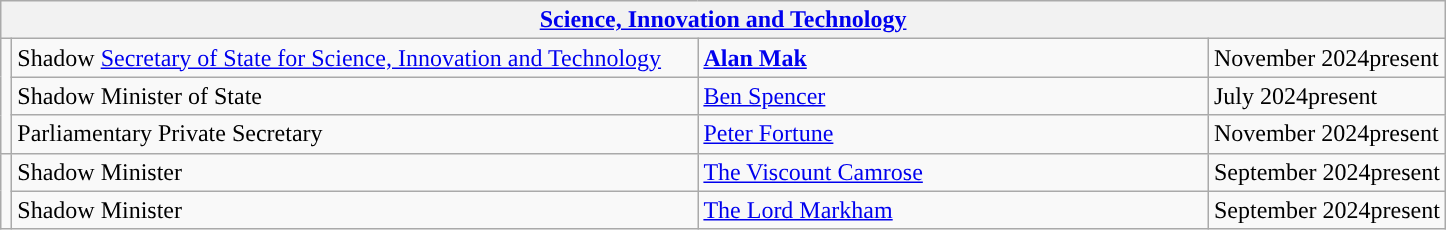<table class="wikitable">
<tr>
<th colspan="4"><a href='#'>Science, Innovation and Technology</a></th>
</tr>
<tr>
<td rowspan="3" style="background: "></td>
<td style="width: 450px;">Shadow <a href='#'>Secretary of State for Science, Innovation and Technology</a></td>
<td style="width: 333px;"><a href='#'><strong>Alan Mak</strong></a></td>
<td>November 2024present</td>
</tr>
<tr>
<td>Shadow Minister of State</td>
<td><a href='#'>Ben Spencer</a></td>
<td>July 2024present</td>
</tr>
<tr>
<td>Parliamentary Private Secretary</td>
<td><a href='#'>Peter Fortune</a></td>
<td>November 2024present</td>
</tr>
<tr>
<td rowspan="2" style="background: "></td>
<td>Shadow Minister</td>
<td><a href='#'>The Viscount Camrose</a></td>
<td>September 2024present</td>
</tr>
<tr>
<td>Shadow Minister</td>
<td><a href='#'>The Lord Markham</a></td>
<td>September 2024present</td>
</tr>
</table>
